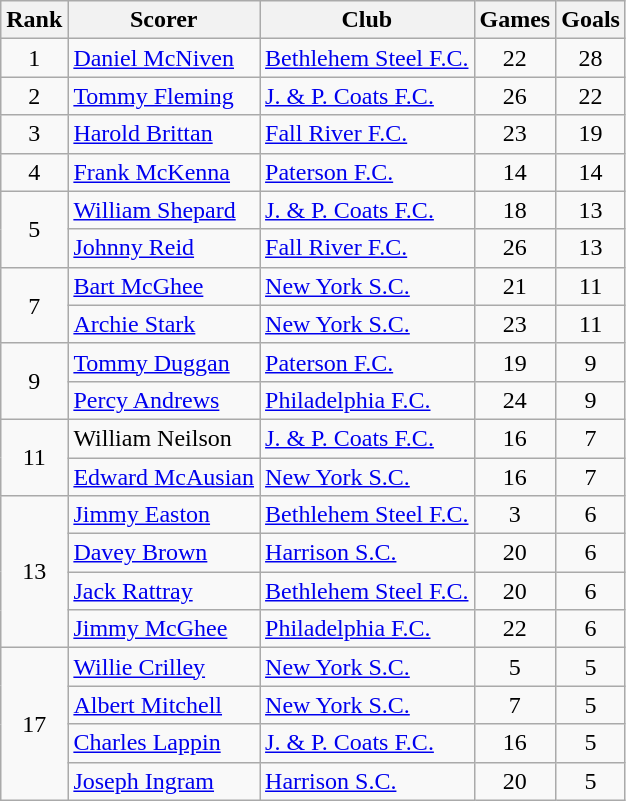<table class="wikitable">
<tr>
<th>Rank</th>
<th>Scorer</th>
<th>Club</th>
<th>Games</th>
<th>Goals</th>
</tr>
<tr>
<td align=center>1</td>
<td><a href='#'>Daniel McNiven</a></td>
<td><a href='#'>Bethlehem Steel F.C.</a></td>
<td align=center>22</td>
<td align=center>28</td>
</tr>
<tr>
<td align=center>2</td>
<td><a href='#'>Tommy Fleming</a></td>
<td><a href='#'>J. & P. Coats F.C.</a></td>
<td align=center>26</td>
<td align=center>22</td>
</tr>
<tr>
<td align=center>3</td>
<td><a href='#'>Harold Brittan</a></td>
<td><a href='#'>Fall River F.C.</a></td>
<td align=center>23</td>
<td align=center>19</td>
</tr>
<tr>
<td align=center>4</td>
<td><a href='#'>Frank McKenna</a></td>
<td><a href='#'>Paterson F.C.</a></td>
<td align=center>14</td>
<td align=center>14</td>
</tr>
<tr>
<td rowspan="2" align=center>5</td>
<td><a href='#'>William Shepard</a></td>
<td><a href='#'>J. & P. Coats F.C.</a></td>
<td align=center>18</td>
<td align=center>13</td>
</tr>
<tr>
<td><a href='#'>Johnny Reid</a></td>
<td><a href='#'>Fall River F.C.</a></td>
<td align=center>26</td>
<td align=center>13</td>
</tr>
<tr>
<td rowspan="2" align=center>7</td>
<td><a href='#'>Bart McGhee</a></td>
<td><a href='#'>New York S.C.</a></td>
<td align=center>21</td>
<td align=center>11</td>
</tr>
<tr>
<td><a href='#'>Archie Stark</a></td>
<td><a href='#'>New York S.C.</a></td>
<td align=center>23</td>
<td align=center>11</td>
</tr>
<tr>
<td rowspan="2" align=center>9</td>
<td><a href='#'>Tommy Duggan</a></td>
<td><a href='#'>Paterson F.C.</a></td>
<td align=center>19</td>
<td align=center>9</td>
</tr>
<tr>
<td><a href='#'>Percy Andrews</a></td>
<td><a href='#'>Philadelphia F.C.</a></td>
<td align=center>24</td>
<td align=center>9</td>
</tr>
<tr>
<td rowspan="2" align=center>11</td>
<td>William Neilson</td>
<td><a href='#'>J. & P. Coats F.C.</a></td>
<td align=center>16</td>
<td align=center>7</td>
</tr>
<tr>
<td><a href='#'>Edward McAusian</a></td>
<td><a href='#'>New York S.C.</a></td>
<td align=center>16</td>
<td align=center>7</td>
</tr>
<tr>
<td rowspan="4" align=center>13</td>
<td><a href='#'>Jimmy Easton</a></td>
<td><a href='#'>Bethlehem Steel F.C.</a></td>
<td align=center>3</td>
<td align=center>6</td>
</tr>
<tr>
<td><a href='#'>Davey Brown</a></td>
<td><a href='#'>Harrison S.C.</a></td>
<td align=center>20</td>
<td align=center>6</td>
</tr>
<tr>
<td><a href='#'>Jack Rattray</a></td>
<td><a href='#'>Bethlehem Steel F.C.</a></td>
<td align=center>20</td>
<td align=center>6</td>
</tr>
<tr>
<td><a href='#'>Jimmy McGhee</a></td>
<td><a href='#'>Philadelphia F.C.</a></td>
<td align=center>22</td>
<td align=center>6</td>
</tr>
<tr>
<td rowspan="4" align=center>17</td>
<td><a href='#'>Willie Crilley</a></td>
<td><a href='#'>New York S.C.</a></td>
<td align=center>5</td>
<td align=center>5</td>
</tr>
<tr>
<td><a href='#'>Albert Mitchell</a></td>
<td><a href='#'>New York S.C.</a></td>
<td align=center>7</td>
<td align=center>5</td>
</tr>
<tr>
<td><a href='#'>Charles Lappin</a></td>
<td><a href='#'>J. & P. Coats F.C.</a></td>
<td align=center>16</td>
<td align=center>5</td>
</tr>
<tr>
<td><a href='#'>Joseph Ingram</a></td>
<td><a href='#'>Harrison S.C.</a></td>
<td align=center>20</td>
<td align=center>5</td>
</tr>
</table>
